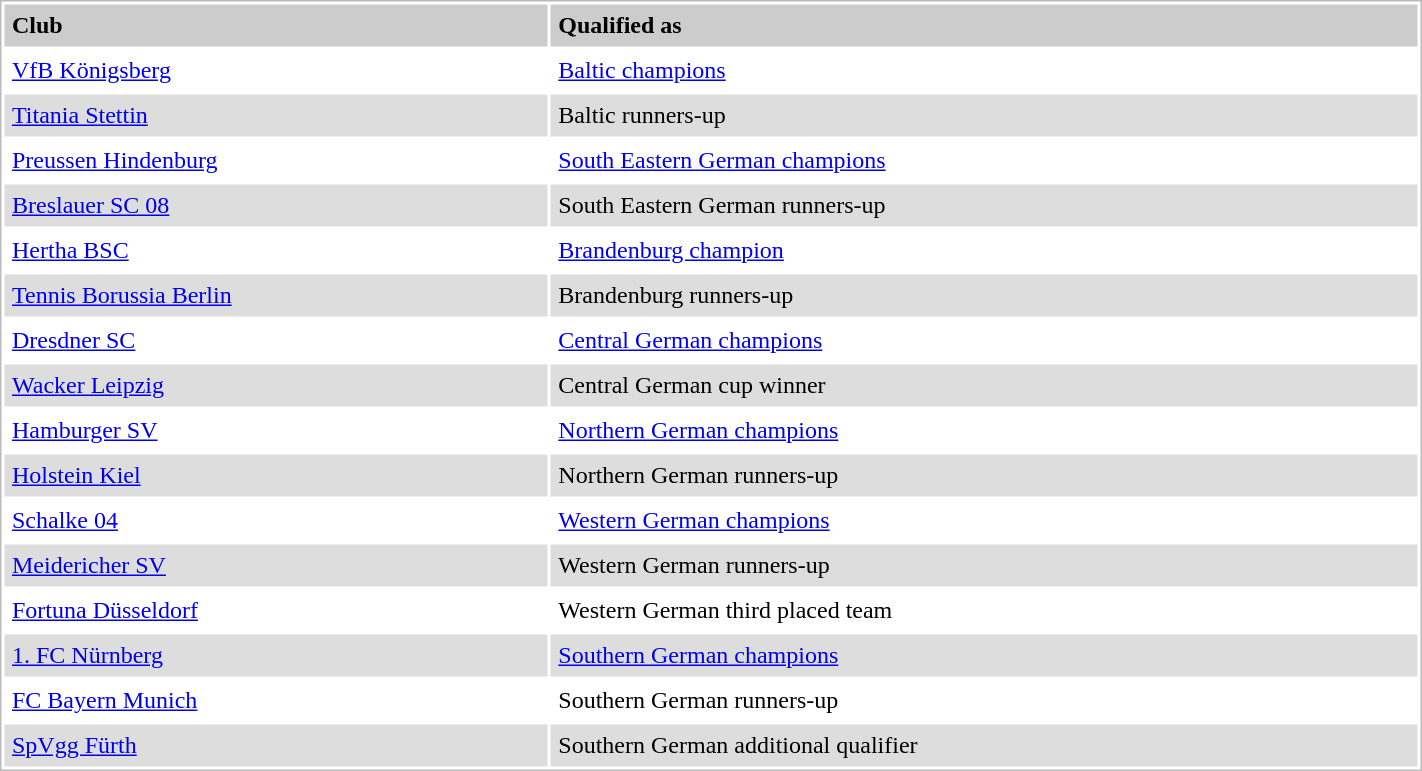<table style="border:1px solid #bbb;background:#fff;" cellpadding="5" cellspacing="2" width="75%">
<tr style="background:#ccc;font-weight:bold">
<td>Club</td>
<td>Qualified as</td>
</tr>
<tr>
<td><a href='#'>VfB Königsberg</a></td>
<td><a href='#'>Baltic champions</a></td>
</tr>
<tr style="background:#ddd">
<td><a href='#'>Titania Stettin</a></td>
<td>Baltic runners-up</td>
</tr>
<tr>
<td><a href='#'>Preussen Hindenburg</a></td>
<td><a href='#'>South Eastern German champions</a></td>
</tr>
<tr style="background:#ddd">
<td><a href='#'>Breslauer SC 08</a></td>
<td>South Eastern German runners-up</td>
</tr>
<tr>
<td><a href='#'>Hertha BSC</a></td>
<td><a href='#'>Brandenburg champion</a></td>
</tr>
<tr style="background:#ddd">
<td><a href='#'>Tennis Borussia Berlin</a></td>
<td>Brandenburg runners-up</td>
</tr>
<tr>
<td><a href='#'>Dresdner SC</a></td>
<td><a href='#'>Central German champions</a></td>
</tr>
<tr style="background:#ddd">
<td><a href='#'>Wacker Leipzig</a></td>
<td>Central German cup winner</td>
</tr>
<tr>
<td><a href='#'>Hamburger SV</a></td>
<td><a href='#'>Northern German champions</a></td>
</tr>
<tr style="background:#ddd">
<td><a href='#'>Holstein Kiel</a></td>
<td>Northern German runners-up</td>
</tr>
<tr>
<td><a href='#'>Schalke 04</a></td>
<td><a href='#'>Western German champions</a></td>
</tr>
<tr style="background:#ddd">
<td><a href='#'>Meidericher SV</a></td>
<td>Western German runners-up</td>
</tr>
<tr>
<td><a href='#'>Fortuna Düsseldorf</a></td>
<td>Western German third placed team</td>
</tr>
<tr style="background:#ddd">
<td><a href='#'>1. FC Nürnberg</a></td>
<td><a href='#'>Southern German champions</a></td>
</tr>
<tr>
<td><a href='#'>FC Bayern Munich</a></td>
<td>Southern German runners-up</td>
</tr>
<tr style="background:#ddd">
<td><a href='#'>SpVgg Fürth</a></td>
<td>Southern German additional qualifier</td>
</tr>
</table>
